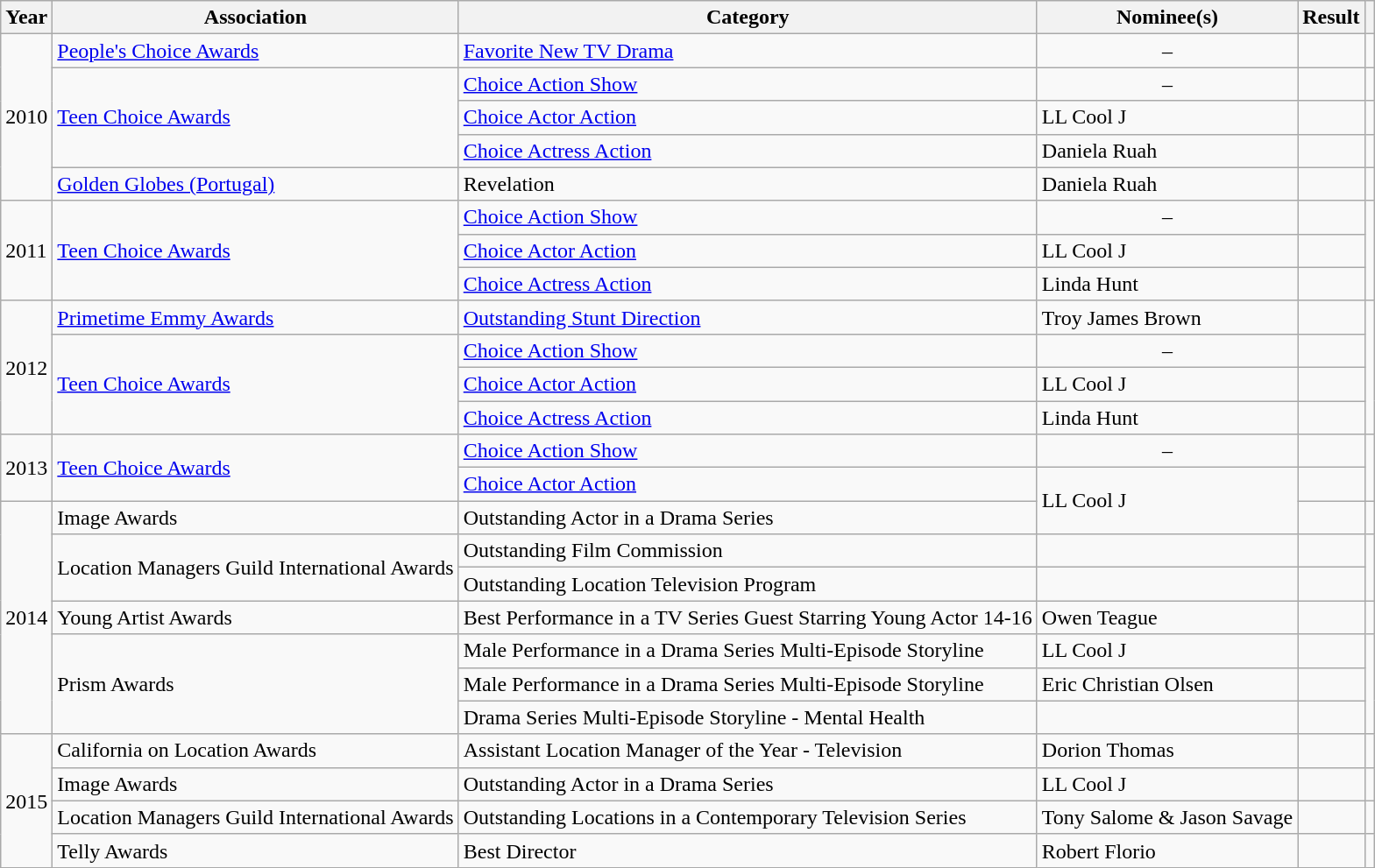<table class="wikitable sortable">
<tr>
<th>Year</th>
<th>Association</th>
<th>Category</th>
<th>Nominee(s)</th>
<th>Result</th>
<th class="unsortable"></th>
</tr>
<tr>
<td rowspan="5">2010</td>
<td><a href='#'>People's Choice Awards</a></td>
<td><a href='#'>Favorite New TV Drama</a></td>
<td align="center">–</td>
<td></td>
<td></td>
</tr>
<tr>
<td rowspan="3"><a href='#'>Teen Choice Awards</a></td>
<td><a href='#'>Choice Action Show</a></td>
<td align="center">–</td>
<td></td>
<td></td>
</tr>
<tr>
<td><a href='#'>Choice Actor Action</a></td>
<td>LL Cool J</td>
<td></td>
<td></td>
</tr>
<tr>
<td><a href='#'>Choice Actress Action</a></td>
<td>Daniela Ruah</td>
<td></td>
<td></td>
</tr>
<tr>
<td><a href='#'>Golden Globes (Portugal)</a></td>
<td>Revelation</td>
<td>Daniela Ruah</td>
<td></td>
<td></td>
</tr>
<tr>
<td rowspan="3">2011</td>
<td rowspan="3"><a href='#'>Teen Choice Awards</a></td>
<td><a href='#'>Choice Action Show</a></td>
<td align="center">–</td>
<td></td>
<td rowspan="3"></td>
</tr>
<tr>
<td><a href='#'>Choice Actor Action</a></td>
<td>LL Cool J</td>
<td></td>
</tr>
<tr>
<td><a href='#'>Choice Actress Action</a></td>
<td>Linda Hunt</td>
<td></td>
</tr>
<tr>
<td rowspan="4">2012</td>
<td><a href='#'>Primetime Emmy Awards</a></td>
<td><a href='#'>Outstanding Stunt Direction</a></td>
<td>Troy James Brown</td>
<td></td>
<td rowspan="4"></td>
</tr>
<tr>
<td rowspan="3"><a href='#'>Teen Choice Awards</a></td>
<td><a href='#'>Choice Action Show</a></td>
<td align="center">–</td>
<td></td>
</tr>
<tr>
<td><a href='#'>Choice Actor Action</a></td>
<td>LL Cool J</td>
<td></td>
</tr>
<tr>
<td><a href='#'>Choice Actress Action</a></td>
<td>Linda Hunt</td>
<td></td>
</tr>
<tr>
<td rowspan="2">2013</td>
<td rowspan="2"><a href='#'>Teen Choice Awards</a></td>
<td><a href='#'>Choice Action Show</a></td>
<td align="center">–</td>
<td></td>
<td rowspan="2"></td>
</tr>
<tr>
<td><a href='#'>Choice Actor Action</a></td>
<td rowspan="2">LL Cool J</td>
<td></td>
</tr>
<tr>
<td rowspan="7">2014</td>
<td>Image Awards</td>
<td>Outstanding Actor in a Drama Series</td>
<td></td>
<td></td>
</tr>
<tr>
<td rowspan="2">Location Managers Guild International Awards</td>
<td>Outstanding Film Commission</td>
<td></td>
<td></td>
<td rowspan="2"></td>
</tr>
<tr>
<td>Outstanding Location Television Program</td>
<td></td>
<td></td>
</tr>
<tr>
<td>Young Artist Awards</td>
<td>Best Performance in a TV Series Guest Starring Young Actor 14-16</td>
<td>Owen Teague</td>
<td></td>
<td></td>
</tr>
<tr>
<td rowspan="3">Prism Awards</td>
<td>Male Performance in a Drama Series Multi-Episode Storyline</td>
<td>LL Cool J</td>
<td></td>
<td rowspan="3"></td>
</tr>
<tr>
<td>Male Performance in a Drama Series Multi-Episode Storyline</td>
<td>Eric Christian Olsen</td>
<td></td>
</tr>
<tr>
<td>Drama Series Multi-Episode Storyline - Mental Health</td>
<td></td>
<td></td>
</tr>
<tr>
<td rowspan="4">2015</td>
<td>California on Location Awards</td>
<td>Assistant Location Manager of the Year - Television</td>
<td>Dorion Thomas</td>
<td></td>
<td></td>
</tr>
<tr>
<td>Image Awards</td>
<td>Outstanding Actor in a Drama Series</td>
<td>LL Cool J</td>
<td></td>
<td></td>
</tr>
<tr>
<td>Location Managers Guild International Awards</td>
<td>Outstanding Locations in a Contemporary Television Series</td>
<td>Tony Salome & Jason Savage</td>
<td></td>
<td></td>
</tr>
<tr>
<td>Telly Awards</td>
<td>Best Director</td>
<td>Robert Florio</td>
<td></td>
<td></td>
</tr>
</table>
